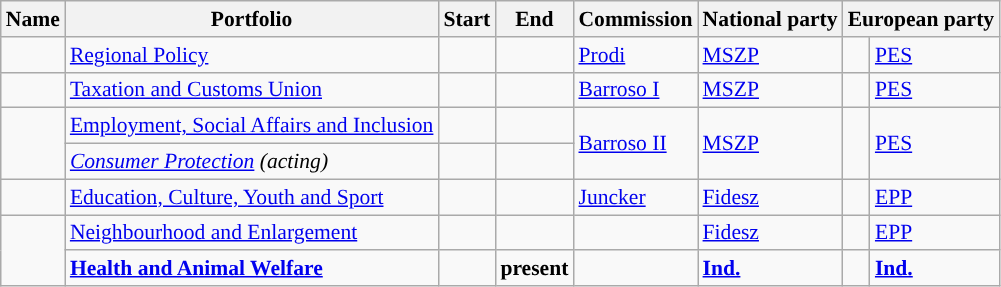<table class="wikitable sortable" style="font-size: 90%;">
<tr>
<th>Name</th>
<th>Portfolio</th>
<th>Start</th>
<th>End</th>
<th>Commission</th>
<th>National party</th>
<th colspan=2>European party</th>
</tr>
<tr>
<td></td>
<td><a href='#'>Regional Policy</a></td>
<td></td>
<td></td>
<td><a href='#'>Prodi</a></td>
<td><a href='#'>MSZP</a></td>
<td style="background:"></td>
<td><a href='#'>PES</a></td>
</tr>
<tr>
<td></td>
<td><a href='#'>Taxation and Customs Union</a></td>
<td></td>
<td></td>
<td><a href='#'>Barroso I</a></td>
<td><a href='#'>MSZP</a></td>
<td style="background:"></td>
<td><a href='#'>PES</a></td>
</tr>
<tr>
<td rowspan=2></td>
<td><a href='#'>Employment, Social Affairs and Inclusion</a></td>
<td></td>
<td></td>
<td rowspan=2><a href='#'>Barroso II</a></td>
<td rowspan=2><a href='#'>MSZP</a></td>
<td rowspan=2 style="background:"></td>
<td rowspan=2><a href='#'>PES</a></td>
</tr>
<tr>
<td><em><a href='#'>Consumer Protection</a> (acting)</em></td>
<td><em></em></td>
<td><em></em></td>
</tr>
<tr>
<td></td>
<td><a href='#'>Education, Culture, Youth and Sport</a></td>
<td></td>
<td></td>
<td><a href='#'>Juncker</a></td>
<td><a href='#'>Fidesz</a></td>
<td style="background:"></td>
<td><a href='#'>EPP</a></td>
</tr>
<tr>
<td rowspan=2><strong></strong></td>
<td><a href='#'>Neighbourhood and Enlargement</a></td>
<td></td>
<td></td>
<td></td>
<td><a href='#'>Fidesz</a></td>
<td style="background:"></td>
<td><a href='#'>EPP</a></td>
</tr>
<tr>
<td><strong><a href='#'>Health and Animal Welfare</a></strong></td>
<td><strong></strong></td>
<td><strong>present</strong></td>
<td><strong></strong></td>
<td><strong><a href='#'>Ind.</a></strong></td>
<td style="background:"></td>
<td><strong><a href='#'>Ind.</a></strong></td>
</tr>
</table>
